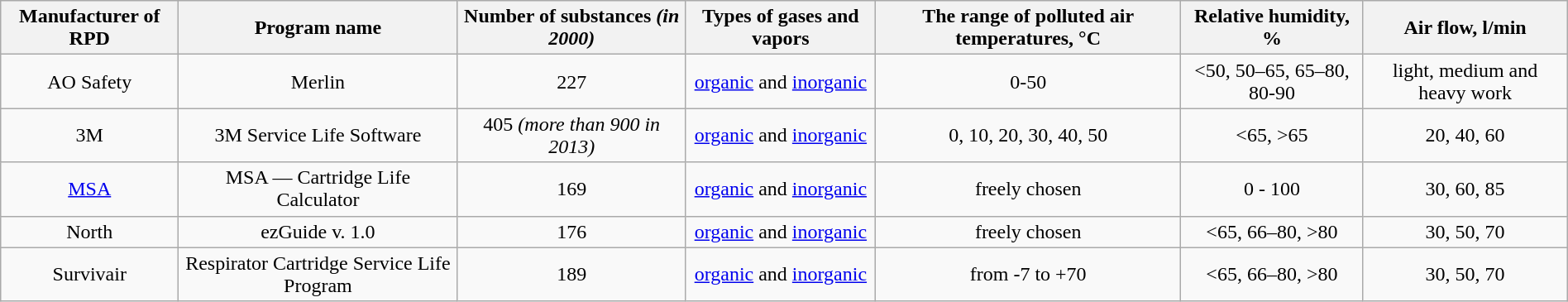<table class="wikitable sortable" style="text-align:center; margin:auto;">
<tr>
<th>Manufacturer of RPD</th>
<th>Program name</th>
<th>Number of substances <em>(in 2000)</em></th>
<th>Types of gases and vapors</th>
<th>The range of polluted air temperatures, °С</th>
<th>Relative humidity, %</th>
<th>Air flow, l/min</th>
</tr>
<tr>
<td>AO Safety</td>
<td>Merlin</td>
<td>227</td>
<td><a href='#'>organic</a> and <a href='#'>inorganic</a></td>
<td>0-50</td>
<td><50, 50–65, 65–80, 80-90</td>
<td>light, medium and heavy work</td>
</tr>
<tr>
<td>3М</td>
<td>3M Service Life Software</td>
<td>405 <em>(more than 900 in 2013)</em></td>
<td><a href='#'>organic</a> and <a href='#'>inorganic</a></td>
<td>0, 10, 20, 30, 40, 50</td>
<td><65, >65</td>
<td>20, 40, 60</td>
</tr>
<tr>
<td><a href='#'>MSA</a></td>
<td>MSA — Cartridge Life Calculator</td>
<td>169</td>
<td><a href='#'>organic</a> and <a href='#'>inorganic</a></td>
<td>freely chosen</td>
<td>0 - 100</td>
<td>30, 60, 85</td>
</tr>
<tr>
<td>North</td>
<td>ezGuide v. 1.0</td>
<td>176</td>
<td><a href='#'>organic</a> and <a href='#'>inorganic</a></td>
<td>freely chosen</td>
<td><65, 66–80, >80</td>
<td>30, 50, 70</td>
</tr>
<tr>
<td>Survivair</td>
<td>Respirator Cartridge Service Life Program</td>
<td>189</td>
<td><a href='#'>organic</a> and <a href='#'>inorganic</a></td>
<td>from -7 to +70</td>
<td><65, 66–80, >80</td>
<td>30, 50, 70</td>
</tr>
</table>
